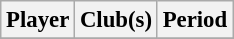<table class="wikitable collapsible collapsed" style="text-align:center;font-size:95%">
<tr>
<th scope="col">Player</th>
<th scope="col" class="unsortable">Club(s)</th>
<th scope="col">Period</th>
</tr>
<tr>
</tr>
</table>
